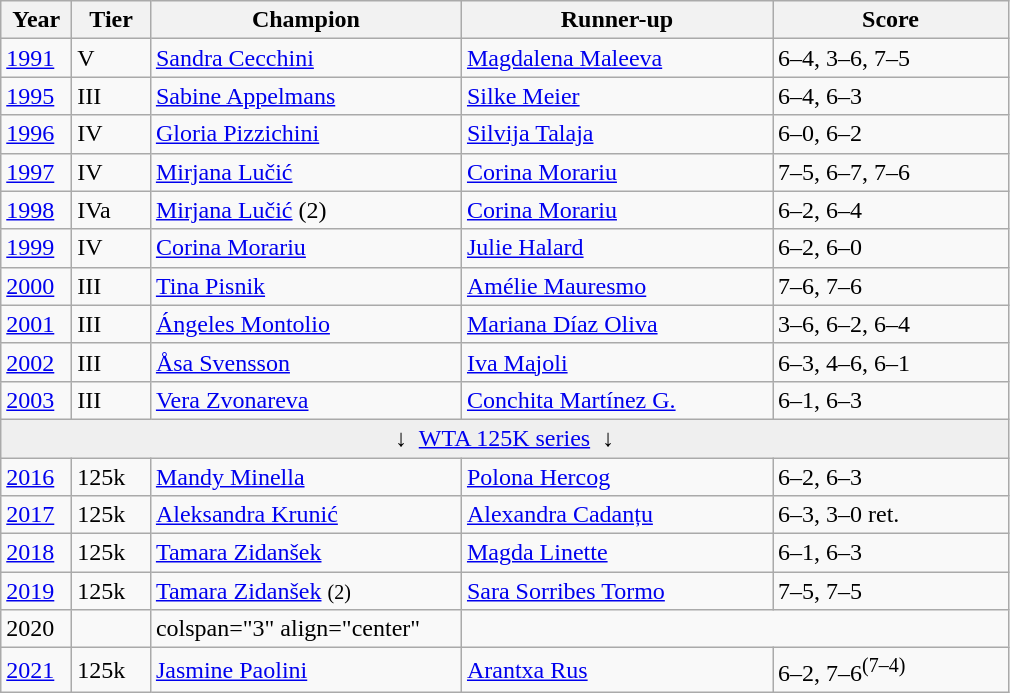<table class=wikitable>
<tr>
<th style="width:40px">Year</th>
<th style="width:45px">Tier</th>
<th style="width:200px">Champion</th>
<th style="width:200px">Runner-up</th>
<th style="width:150px" class="unsortable">Score</th>
</tr>
<tr>
<td><a href='#'>1991</a></td>
<td>V</td>
<td> <a href='#'>Sandra Cecchini</a></td>
<td> <a href='#'>Magdalena Maleeva</a></td>
<td>6–4, 3–6, 7–5</td>
</tr>
<tr>
<td><a href='#'>1995</a></td>
<td>III</td>
<td> <a href='#'>Sabine Appelmans</a></td>
<td> <a href='#'>Silke Meier</a></td>
<td>6–4, 6–3</td>
</tr>
<tr>
<td><a href='#'>1996</a></td>
<td>IV</td>
<td> <a href='#'>Gloria Pizzichini</a></td>
<td> <a href='#'>Silvija Talaja</a></td>
<td>6–0, 6–2</td>
</tr>
<tr>
<td><a href='#'>1997</a></td>
<td>IV</td>
<td> <a href='#'>Mirjana Lučić</a></td>
<td> <a href='#'>Corina Morariu</a></td>
<td>7–5, 6–7, 7–6</td>
</tr>
<tr>
<td><a href='#'>1998</a></td>
<td>IVa</td>
<td> <a href='#'>Mirjana Lučić</a> (2)</td>
<td> <a href='#'>Corina Morariu</a></td>
<td>6–2, 6–4</td>
</tr>
<tr>
<td><a href='#'>1999</a></td>
<td>IV</td>
<td> <a href='#'>Corina Morariu</a></td>
<td> <a href='#'>Julie Halard</a></td>
<td>6–2, 6–0</td>
</tr>
<tr>
<td><a href='#'>2000</a></td>
<td>III</td>
<td> <a href='#'>Tina Pisnik</a></td>
<td> <a href='#'>Amélie Mauresmo</a></td>
<td>7–6, 7–6</td>
</tr>
<tr>
<td><a href='#'>2001</a></td>
<td>III</td>
<td> <a href='#'>Ángeles Montolio</a></td>
<td> <a href='#'>Mariana Díaz Oliva</a></td>
<td>3–6, 6–2, 6–4</td>
</tr>
<tr>
<td><a href='#'>2002</a></td>
<td>III</td>
<td> <a href='#'>Åsa Svensson</a></td>
<td> <a href='#'>Iva Majoli</a></td>
<td>6–3, 4–6, 6–1</td>
</tr>
<tr>
<td><a href='#'>2003</a></td>
<td>III</td>
<td> <a href='#'>Vera Zvonareva</a></td>
<td> <a href='#'>Conchita Martínez G.</a></td>
<td>6–1, 6–3</td>
</tr>
<tr>
<td colspan=6 align=center style=background:#efefef>↓  <a href='#'>WTA 125K series</a>  ↓</td>
</tr>
<tr>
<td><a href='#'>2016</a></td>
<td>125k</td>
<td> <a href='#'>Mandy Minella</a></td>
<td> <a href='#'>Polona Hercog</a></td>
<td>6–2, 6–3</td>
</tr>
<tr>
<td><a href='#'>2017</a></td>
<td>125k</td>
<td> <a href='#'>Aleksandra Krunić</a></td>
<td> <a href='#'>Alexandra Cadanțu</a></td>
<td>6–3, 3–0 ret.</td>
</tr>
<tr>
<td><a href='#'>2018</a></td>
<td>125k</td>
<td> <a href='#'>Tamara Zidanšek</a></td>
<td> <a href='#'>Magda Linette</a></td>
<td>6–1, 6–3</td>
</tr>
<tr>
<td><a href='#'>2019</a></td>
<td>125k</td>
<td> <a href='#'>Tamara Zidanšek</a> <small>(2)</small></td>
<td> <a href='#'>Sara Sorribes Tormo</a></td>
<td>7–5, 7–5</td>
</tr>
<tr>
<td>2020</td>
<td></td>
<td>colspan="3" align="center" </td>
</tr>
<tr>
<td><a href='#'>2021</a></td>
<td>125k</td>
<td> <a href='#'>Jasmine Paolini</a></td>
<td> <a href='#'>Arantxa Rus</a></td>
<td>6–2, 7–6<sup>(7–4)</sup></td>
</tr>
</table>
